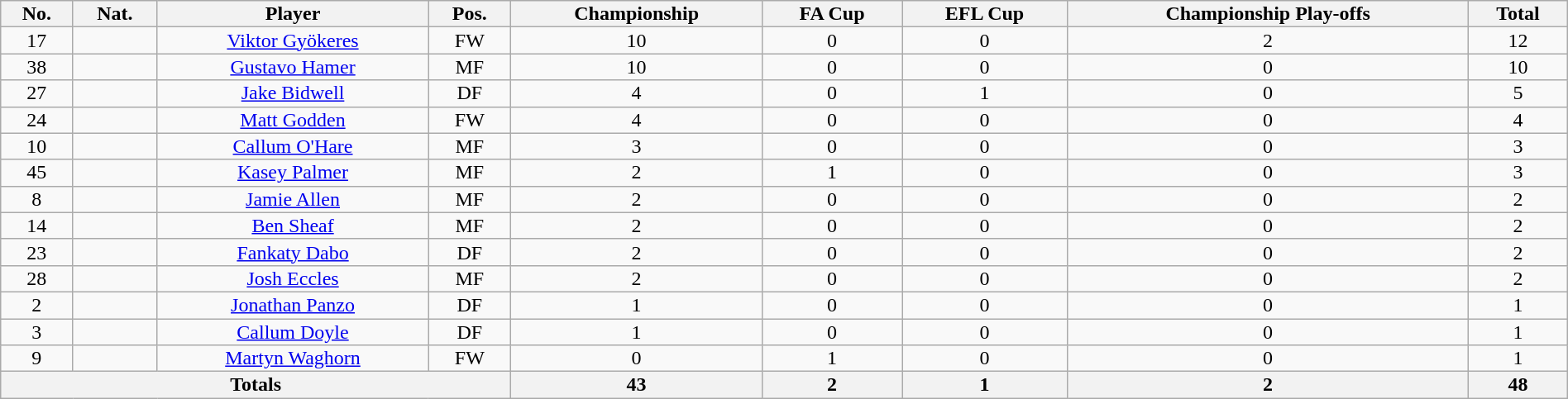<table class="wikitable sortable alternance" style="font-size:100%; text-align:center; line-height:14px; width:100%;">
<tr>
<th>No.</th>
<th>Nat.</th>
<th>Player</th>
<th>Pos.</th>
<th>Championship</th>
<th>FA Cup</th>
<th>EFL Cup</th>
<th>Championship Play-offs</th>
<th>Total</th>
</tr>
<tr>
<td>17</td>
<td></td>
<td><a href='#'>Viktor Gyökeres</a></td>
<td>FW</td>
<td>10</td>
<td>0</td>
<td>0</td>
<td>2</td>
<td>12</td>
</tr>
<tr>
<td>38</td>
<td></td>
<td><a href='#'>Gustavo Hamer</a></td>
<td>MF</td>
<td>10</td>
<td>0</td>
<td>0</td>
<td>0</td>
<td>10</td>
</tr>
<tr>
<td>27</td>
<td></td>
<td><a href='#'>Jake Bidwell</a></td>
<td>DF</td>
<td>4</td>
<td>0</td>
<td>1</td>
<td>0</td>
<td>5</td>
</tr>
<tr>
<td>24</td>
<td></td>
<td><a href='#'>Matt Godden</a></td>
<td>FW</td>
<td>4</td>
<td>0</td>
<td>0</td>
<td>0</td>
<td>4</td>
</tr>
<tr>
<td>10</td>
<td></td>
<td><a href='#'>Callum O'Hare</a></td>
<td>MF</td>
<td>3</td>
<td>0</td>
<td>0</td>
<td>0</td>
<td>3</td>
</tr>
<tr>
<td>45</td>
<td></td>
<td><a href='#'>Kasey Palmer</a></td>
<td>MF</td>
<td>2</td>
<td>1</td>
<td>0</td>
<td>0</td>
<td>3</td>
</tr>
<tr>
<td>8</td>
<td></td>
<td><a href='#'>Jamie Allen</a></td>
<td>MF</td>
<td>2</td>
<td>0</td>
<td>0</td>
<td>0</td>
<td>2</td>
</tr>
<tr>
<td>14</td>
<td></td>
<td><a href='#'>Ben Sheaf</a></td>
<td>MF</td>
<td>2</td>
<td>0</td>
<td>0</td>
<td>0</td>
<td>2</td>
</tr>
<tr>
<td>23</td>
<td></td>
<td><a href='#'>Fankaty Dabo</a></td>
<td>DF</td>
<td>2</td>
<td>0</td>
<td>0</td>
<td>0</td>
<td>2</td>
</tr>
<tr>
<td>28</td>
<td></td>
<td><a href='#'>Josh Eccles</a></td>
<td>MF</td>
<td>2</td>
<td>0</td>
<td>0</td>
<td>0</td>
<td>2</td>
</tr>
<tr>
<td>2</td>
<td></td>
<td><a href='#'>Jonathan Panzo</a></td>
<td>DF</td>
<td>1</td>
<td>0</td>
<td>0</td>
<td>0</td>
<td>1</td>
</tr>
<tr>
<td>3</td>
<td></td>
<td><a href='#'>Callum Doyle</a></td>
<td>DF</td>
<td>1</td>
<td>0</td>
<td>0</td>
<td>0</td>
<td>1</td>
</tr>
<tr>
<td>9</td>
<td></td>
<td><a href='#'>Martyn Waghorn</a></td>
<td>FW</td>
<td>0</td>
<td>1</td>
<td>0</td>
<td>0</td>
<td>1</td>
</tr>
<tr class="sortbottom">
<th colspan="4">Totals</th>
<th>43</th>
<th>2</th>
<th>1</th>
<th>2</th>
<th>48</th>
</tr>
</table>
